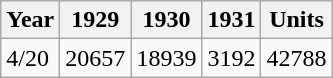<table class="wikitable">
<tr>
<th>Year</th>
<th>1929</th>
<th>1930</th>
<th>1931</th>
<th>Units</th>
</tr>
<tr>
<td>4/20</td>
<td align="right">20657</td>
<td align="right">18939</td>
<td align="right">3192</td>
<td align="right">42788</td>
</tr>
</table>
